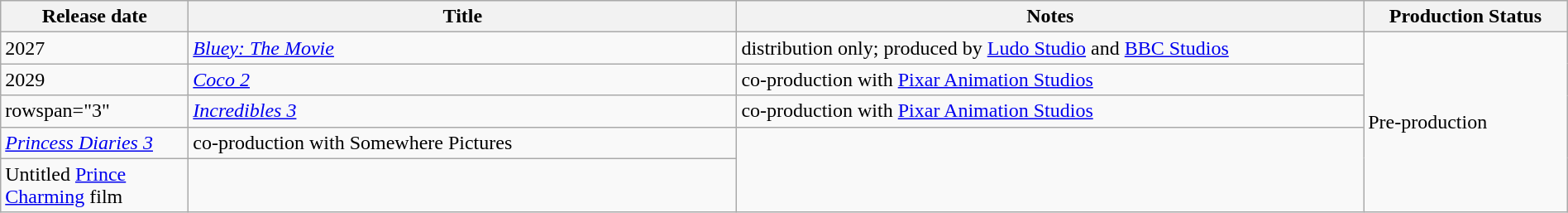<table class="wikitable sortable" style="width:100%;">
<tr>
<th style="width:9em;">Release date</th>
<th style="width:35%;">Title</th>
<th>Notes</th>
<th>Production Status</th>
</tr>
<tr>
<td>2027</td>
<td><em><a href='#'>Bluey: The Movie</a></em></td>
<td>distribution only; produced by <a href='#'>Ludo Studio</a> and <a href='#'>BBC Studios</a></td>
<td rowspan="5">Pre-production</td>
</tr>
<tr>
<td>2029</td>
<td><em><a href='#'>Coco 2</a></em></td>
<td>co-production with <a href='#'>Pixar Animation Studios</a></td>
</tr>
<tr>
<td>rowspan="3" </td>
<td><em><a href='#'>Incredibles 3</a></em></td>
<td>co-production with <a href='#'>Pixar Animation Studios</a></td>
</tr>
<tr>
<td><em><a href='#'>Princess Diaries 3</a></em></td>
<td>co-production with Somewhere Pictures</td>
</tr>
<tr>
<td>Untitled <a href='#'>Prince Charming</a> film</td>
<td></td>
</tr>
</table>
